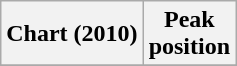<table class="wikitable sortable">
<tr>
<th align="left">Chart (2010)</th>
<th align="center">Peak <br>position</th>
</tr>
<tr>
</tr>
</table>
